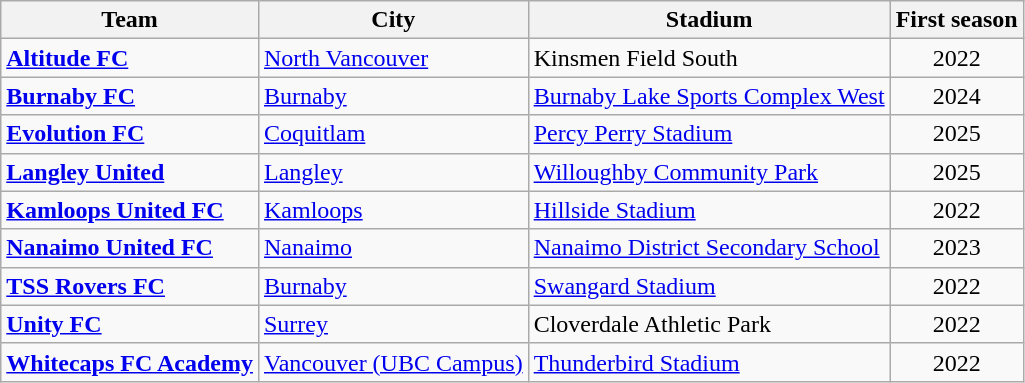<table class="wikitable sortable" style="text-align:left">
<tr>
<th>Team</th>
<th>City</th>
<th>Stadium</th>
<th>First season</th>
</tr>
<tr>
<td><strong><a href='#'>Altitude FC</a></strong></td>
<td><a href='#'>North Vancouver</a></td>
<td>Kinsmen Field South</td>
<td align="center">2022</td>
</tr>
<tr>
<td><strong><a href='#'>Burnaby FC</a></strong></td>
<td><a href='#'>Burnaby</a></td>
<td><a href='#'>Burnaby Lake Sports Complex West</a></td>
<td align="center">2024</td>
</tr>
<tr>
<td><strong><a href='#'>Evolution FC</a></strong></td>
<td><a href='#'>Coquitlam</a></td>
<td><a href='#'>Percy Perry Stadium</a></td>
<td align="center">2025</td>
</tr>
<tr>
<td><strong><a href='#'>Langley United</a></strong></td>
<td><a href='#'>Langley</a></td>
<td><a href='#'>Willoughby Community Park</a></td>
<td align="center">2025</td>
</tr>
<tr>
<td><strong><a href='#'>Kamloops United FC</a></strong></td>
<td><a href='#'>Kamloops</a></td>
<td><a href='#'>Hillside Stadium</a></td>
<td align="center">2022</td>
</tr>
<tr>
<td><strong><a href='#'>Nanaimo United FC</a></strong></td>
<td><a href='#'>Nanaimo</a></td>
<td><a href='#'>Nanaimo District Secondary School</a></td>
<td align="center">2023</td>
</tr>
<tr>
<td><strong><a href='#'>TSS Rovers FC</a></strong></td>
<td><a href='#'>Burnaby</a></td>
<td><a href='#'>Swangard Stadium</a></td>
<td align="center">2022</td>
</tr>
<tr>
<td><strong><a href='#'>Unity FC</a></strong></td>
<td><a href='#'>Surrey</a></td>
<td>Cloverdale Athletic Park</td>
<td align="center">2022</td>
</tr>
<tr>
<td><strong><a href='#'>Whitecaps FC Academy</a></strong></td>
<td><a href='#'>Vancouver (UBC Campus)</a></td>
<td><a href='#'>Thunderbird Stadium</a></td>
<td align="center">2022</td>
</tr>
</table>
